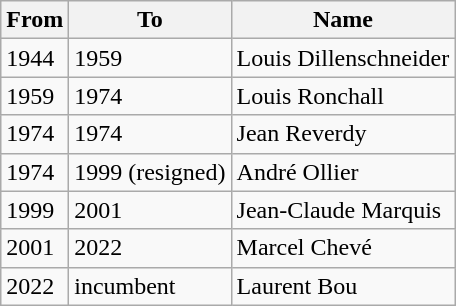<table class="wikitable">
<tr>
<th>From</th>
<th>To</th>
<th>Name</th>
</tr>
<tr>
<td>1944</td>
<td>1959</td>
<td>Louis Dillenschneider</td>
</tr>
<tr>
<td>1959</td>
<td>1974</td>
<td>Louis Ronchall</td>
</tr>
<tr>
<td>1974</td>
<td>1974</td>
<td>Jean Reverdy</td>
</tr>
<tr>
<td>1974</td>
<td>1999 (resigned)</td>
<td>André Ollier</td>
</tr>
<tr>
<td>1999</td>
<td>2001</td>
<td>Jean-Claude Marquis</td>
</tr>
<tr>
<td>2001</td>
<td>2022</td>
<td>Marcel Chevé</td>
</tr>
<tr>
<td>2022</td>
<td>incumbent</td>
<td>Laurent Bou</td>
</tr>
</table>
